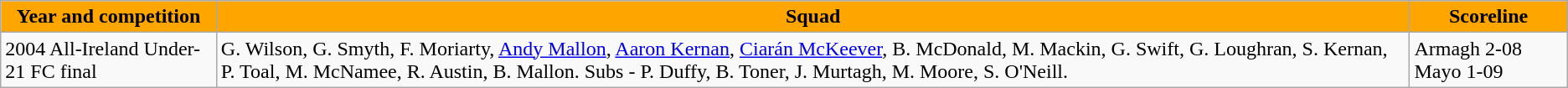<table class="wikitable">
<tr>
<th style="background:orange">Year and competition</th>
<th style="background:orange">Squad</th>
<th style="background:orange">Scoreline</th>
</tr>
<tr>
<td>2004 All-Ireland Under-21 FC final</td>
<td>G. Wilson, G. Smyth, F. Moriarty, <a href='#'>Andy Mallon</a>, <a href='#'>Aaron Kernan</a>, <a href='#'>Ciarán McKeever</a>, B. McDonald, M. Mackin, G. Swift, G. Loughran, S. Kernan, P. Toal, M. McNamee, R. Austin, B. Mallon. Subs - P. Duffy, B. Toner, J. Murtagh, M. Moore, S. O'Neill.</td>
<td>Armagh 2-08 Mayo 1-09</td>
</tr>
</table>
